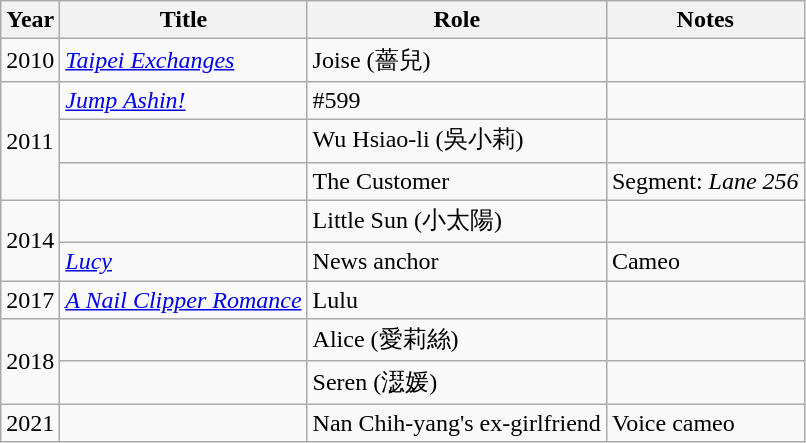<table class="wikitable">
<tr>
<th>Year</th>
<th>Title</th>
<th>Role</th>
<th>Notes</th>
</tr>
<tr>
<td>2010</td>
<td><em><a href='#'>Taipei Exchanges</a></em></td>
<td>Joise (薔兒)</td>
<td></td>
</tr>
<tr>
<td rowspan="3">2011</td>
<td><em><a href='#'>Jump Ashin!</a></em></td>
<td>#599</td>
<td></td>
</tr>
<tr>
<td><em></em></td>
<td>Wu Hsiao-li (吳小莉)</td>
<td></td>
</tr>
<tr>
<td><em></em></td>
<td>The Customer</td>
<td>Segment: <em>Lane 256</em></td>
</tr>
<tr>
<td rowspan="2">2014</td>
<td><em></em></td>
<td>Little Sun (小太陽)</td>
<td></td>
</tr>
<tr>
<td><em><a href='#'>Lucy</a></em></td>
<td>News anchor</td>
<td>Cameo</td>
</tr>
<tr>
<td>2017</td>
<td><em><a href='#'>A Nail Clipper Romance</a></em></td>
<td>Lulu</td>
<td></td>
</tr>
<tr>
<td rowspan="2">2018</td>
<td><em></em></td>
<td>Alice (愛莉絲)</td>
<td></td>
</tr>
<tr>
<td><em></em></td>
<td>Seren (濏媛)</td>
<td></td>
</tr>
<tr>
<td>2021</td>
<td><em></em></td>
<td>Nan Chih-yang's ex-girlfriend</td>
<td>Voice cameo</td>
</tr>
</table>
